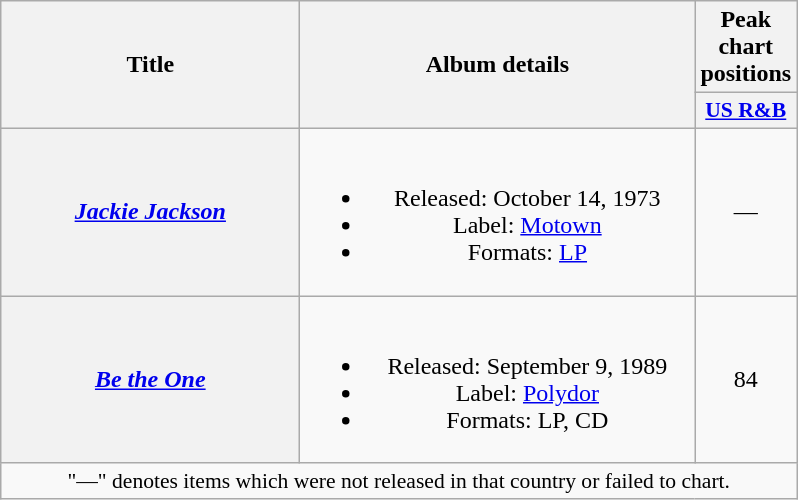<table class="wikitable plainrowheaders" style="text-align:center;">
<tr>
<th scope="col" rowspan="2" style="width:12em;">Title</th>
<th scope="col" rowspan="2" style="width:16em;">Album details</th>
<th scope="col">Peak chart positions</th>
</tr>
<tr>
<th scope="col" style="width:3em;font-size:90%;"><a href='#'>US R&B</a><br></th>
</tr>
<tr>
<th scope="row"><em><a href='#'>Jackie Jackson</a></em></th>
<td><br><ul><li>Released: October 14, 1973</li><li>Label: <a href='#'>Motown</a></li><li>Formats: <a href='#'>LP</a></li></ul></td>
<td>—</td>
</tr>
<tr>
<th scope="row"><em><a href='#'>Be the One</a></em></th>
<td><br><ul><li>Released: September 9, 1989</li><li>Label: <a href='#'>Polydor</a></li><li>Formats: LP, CD</li></ul></td>
<td>84</td>
</tr>
<tr>
<td colspan="14" style="font-size:90%">"—" denotes items which were not released in that country or failed to chart.</td>
</tr>
</table>
